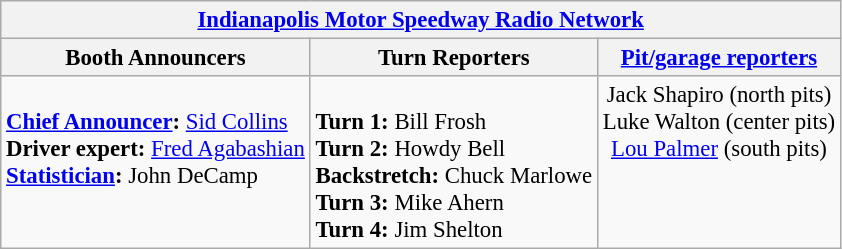<table class="wikitable" style="font-size: 95%;">
<tr>
<th colspan=3><a href='#'>Indianapolis Motor Speedway Radio Network</a></th>
</tr>
<tr>
<th>Booth Announcers</th>
<th>Turn Reporters</th>
<th><a href='#'>Pit/garage reporters</a></th>
</tr>
<tr>
<td valign="top"><br><strong><a href='#'>Chief Announcer</a>:</strong> <a href='#'>Sid Collins</a><br>
<strong>Driver expert:</strong> <a href='#'>Fred Agabashian</a><br>
<strong><a href='#'>Statistician</a>:</strong> John DeCamp<br></td>
<td valign="top"><br><strong>Turn 1:</strong> Bill Frosh<br>
<strong>Turn 2:</strong> Howdy Bell<br>
<strong>Backstretch:</strong> Chuck Marlowe<strong></strong><br>
<strong>Turn 3:</strong> Mike Ahern<br>
<strong>Turn 4:</strong> Jim Shelton<br></td>
<td align="center" valign="top">Jack Shapiro (north pits)<br>Luke Walton (center pits)<br><a href='#'>Lou Palmer</a> (south pits)</td>
</tr>
</table>
